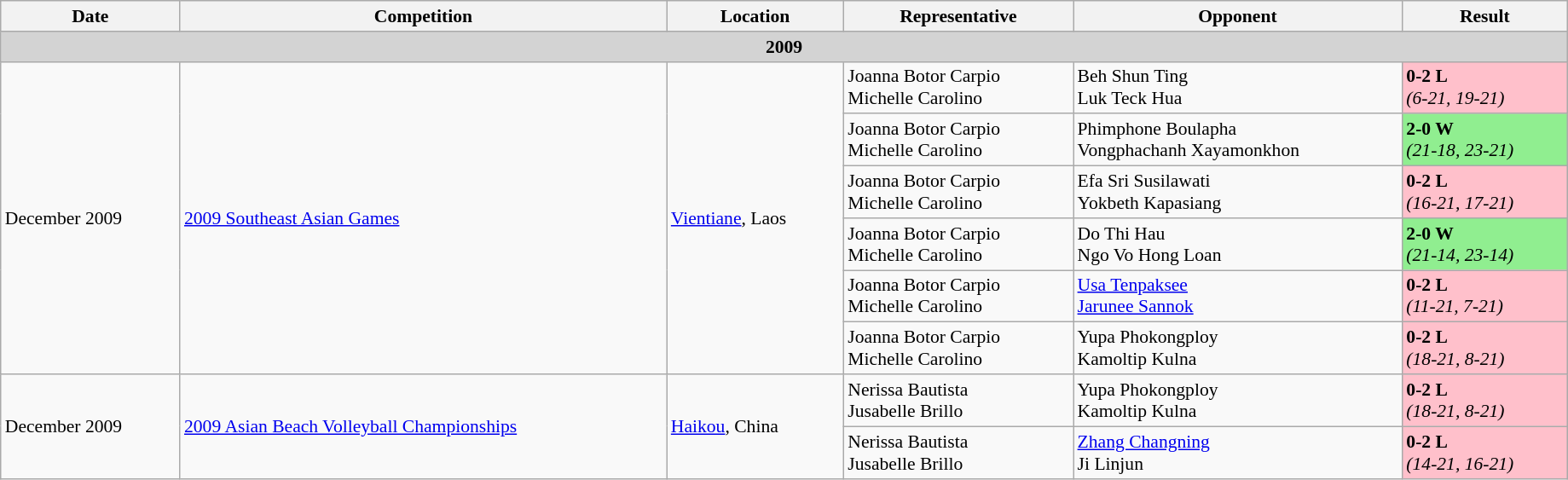<table class="wikitable" style="font-size:90%; width:97%;">
<tr>
<th>Date</th>
<th>Competition</th>
<th>Location</th>
<th>Representative</th>
<th>Opponent</th>
<th>Result</th>
</tr>
<tr>
<td style="text-align: center;" colspan=6 bgcolor="lightgrey"><strong>2009</strong></td>
</tr>
<tr>
<td rowspan=6>December 2009</td>
<td rowspan=6><a href='#'>2009 Southeast Asian Games</a></td>
<td rowspan=6> <a href='#'>Vientiane</a>, Laos</td>
<td> Joanna Botor Carpio <br>  Michelle Carolino</td>
<td> Beh Shun Ting <br>  Luk Teck Hua</td>
<td bgcolor="pink"><strong>0-2 L</strong> <br><em>(6-21, 19-21)</em></td>
</tr>
<tr>
<td> Joanna Botor Carpio <br>  Michelle Carolino</td>
<td> Phimphone Boulapha <br>  Vongphachanh Xayamonkhon</td>
<td bgcolor="lightgreen"><strong>2-0 W</strong> <br><em>(21-18, 23-21)</em></td>
</tr>
<tr>
<td> Joanna Botor Carpio <br>  Michelle Carolino</td>
<td> Efa Sri Susilawati <br>  Yokbeth Kapasiang</td>
<td bgcolor="pink"><strong>0-2 L</strong> <br><em>(16-21, 17-21)</em></td>
</tr>
<tr>
<td> Joanna Botor Carpio <br>  Michelle Carolino</td>
<td> Do Thi Hau <br>  Ngo Vo Hong Loan</td>
<td bgcolor="lightgreen"><strong>2-0 W</strong> <br><em>(21-14, 23-14)</em></td>
</tr>
<tr>
<td> Joanna Botor Carpio <br>  Michelle Carolino</td>
<td> <a href='#'>Usa Tenpaksee</a> <br>  <a href='#'>Jarunee Sannok</a></td>
<td bgcolor="pink"><strong>0-2 L</strong> <br><em>(11-21, 7-21)</em></td>
</tr>
<tr>
<td> Joanna Botor Carpio <br>  Michelle Carolino</td>
<td> Yupa Phokongploy <br>  Kamoltip Kulna</td>
<td bgcolor="pink"><strong>0-2 L</strong> <br><em>(18-21, 8-21)</em></td>
</tr>
<tr>
<td rowspan=2>December 2009</td>
<td rowspan=2><a href='#'>2009 Asian Beach Volleyball Championships</a></td>
<td rowspan=2> <a href='#'>Haikou</a>, China</td>
<td> Nerissa Bautista <br>  Jusabelle Brillo</td>
<td> Yupa Phokongploy <br>  Kamoltip Kulna</td>
<td bgcolor="pink"><strong>0-2 L</strong> <br><em>(18-21, 8-21)</em></td>
</tr>
<tr>
<td> Nerissa Bautista <br>  Jusabelle Brillo</td>
<td> <a href='#'>Zhang Changning</a> <br>  Ji Linjun</td>
<td bgcolor="pink"><strong>0-2 L</strong> <br><em>(14-21, 16-21)</em></td>
</tr>
</table>
